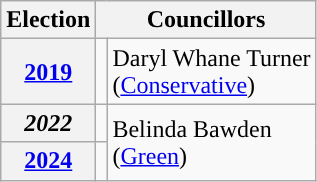<table class="wikitable">
<tr>
<th>Election</th>
<th colspan="2">Councillors</th>
</tr>
<tr>
<th><a href='#'>2019</a></th>
<td rowspan="1" style="background-color: "></td>
<td>Daryl Whane Turner<br>(<a href='#'>Conservative</a>)</td>
</tr>
<tr>
<th><em>2022</em></th>
<td rowspan="1" style="background-color: "></td>
<td rowspan="2">Belinda Bawden<br>(<a href='#'>Green</a>)</td>
</tr>
<tr>
<th><a href='#'>2024</a></th>
<td rowspan="1" style="background-color: "></td>
</tr>
</table>
